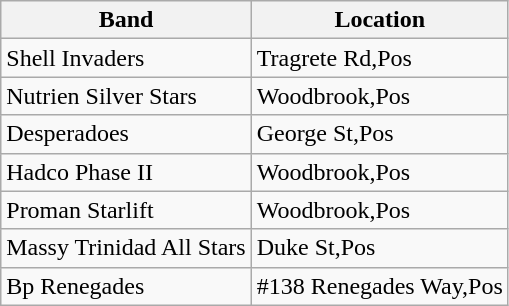<table class="wikitable">
<tr>
<th>Band</th>
<th>Location</th>
</tr>
<tr>
<td>Shell Invaders</td>
<td>Tragrete Rd,Pos</td>
</tr>
<tr>
<td>Nutrien Silver Stars</td>
<td>Woodbrook,Pos</td>
</tr>
<tr>
<td>Desperadoes</td>
<td>George St,Pos</td>
</tr>
<tr>
<td>Hadco Phase II</td>
<td>Woodbrook,Pos</td>
</tr>
<tr>
<td>Proman Starlift</td>
<td>Woodbrook,Pos</td>
</tr>
<tr>
<td>Massy Trinidad All Stars</td>
<td>Duke St,Pos</td>
</tr>
<tr>
<td>Bp Renegades</td>
<td>#138 Renegades Way,Pos</td>
</tr>
</table>
